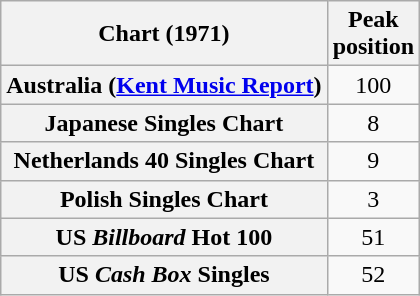<table class="wikitable sortable plainrowheaders" style="text-align:center">
<tr>
<th>Chart (1971)</th>
<th>Peak<br>position</th>
</tr>
<tr>
<th scope="row">Australia (<a href='#'>Kent Music Report</a>)</th>
<td>100</td>
</tr>
<tr>
<th scope="row">Japanese Singles Chart</th>
<td>8</td>
</tr>
<tr>
<th scope="row">Netherlands 40 Singles Chart</th>
<td>9</td>
</tr>
<tr>
<th scope="row">Polish Singles Chart</th>
<td>3</td>
</tr>
<tr>
<th scope="row">US <em>Billboard</em> Hot 100</th>
<td>51</td>
</tr>
<tr>
<th scope="row">US <em>Cash Box</em> Singles</th>
<td>52</td>
</tr>
</table>
